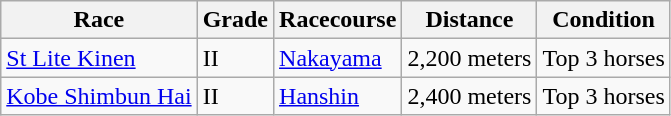<table class="wikitable">
<tr>
<th>Race</th>
<th>Grade</th>
<th>Racecourse</th>
<th>Distance</th>
<th>Condition</th>
</tr>
<tr>
<td><a href='#'>St Lite Kinen</a></td>
<td>II</td>
<td><a href='#'>Nakayama</a></td>
<td>2,200 meters</td>
<td>Top 3 horses</td>
</tr>
<tr>
<td><a href='#'>Kobe Shimbun Hai</a></td>
<td>II</td>
<td><a href='#'>Hanshin</a></td>
<td>2,400 meters</td>
<td>Top 3 horses</td>
</tr>
</table>
